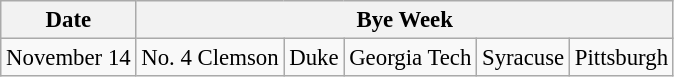<table class="wikitable" style="font-size:95%;">
<tr>
<th>Date</th>
<th colspan="5">Bye Week</th>
</tr>
<tr>
<td>November 14</td>
<td>No. 4 Clemson</td>
<td>Duke</td>
<td>Georgia Tech</td>
<td>Syracuse</td>
<td>Pittsburgh</td>
</tr>
</table>
